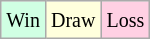<table class="wikitable">
<tr>
<td style="background-color: #d0ffe3;"><small>Win</small></td>
<td style="background-color: #ffffdd;"><small>Draw</small></td>
<td style="background-color: #ffd0e3;"><small>Loss</small></td>
</tr>
</table>
